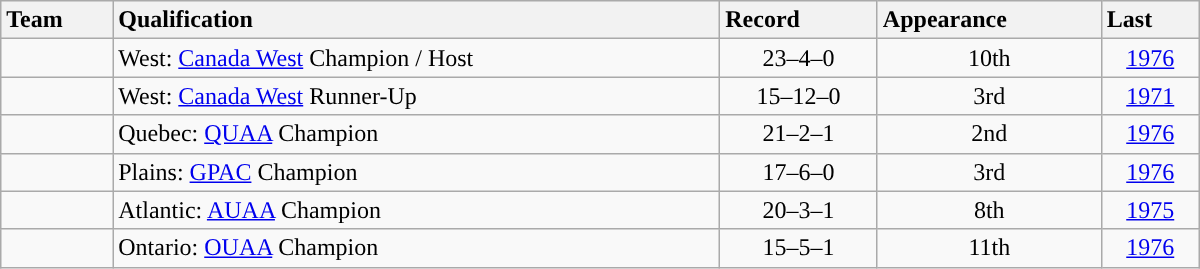<table class="wikitable sortable" style="text-align: center;" width=800>
<tr style="background:#efefef; text-align:center">
<th style="text-align:left">Team</th>
<th style="text-align:left">Qualification</th>
<th style="text-align:left">Record</th>
<th style="text-align:left">Appearance</th>
<th style="text-align:left">Last</th>
</tr>
<tr style="text-align:center">
<td style="text-align:left; "><a href='#'></a></td>
<td style="text-align:left">West: <a href='#'>Canada West</a> Champion / Host</td>
<td style="text-align:center">23–4–0</td>
<td style="text-align:center">10th</td>
<td style="text-align:center"><a href='#'>1976</a></td>
</tr>
<tr style="text-align:center">
<td style="text-align:left; "><a href='#'></a></td>
<td style="text-align:left">West: <a href='#'>Canada West</a> Runner-Up</td>
<td style="text-align:center">15–12–0</td>
<td style="text-align:center">3rd</td>
<td style="text-align:center"><a href='#'>1971</a></td>
</tr>
<tr style="text-align:center">
<td style="text-align:left; "><a href='#'></a></td>
<td style="text-align:left">Quebec: <a href='#'>QUAA</a> Champion</td>
<td style="text-align:center">21–2–1</td>
<td style="text-align:center">2nd</td>
<td style="text-align:center"><a href='#'>1976</a></td>
</tr>
<tr style="text-align:center">
<td style="text-align:left; "><a href='#'></a></td>
<td style="text-align:left">Plains: <a href='#'>GPAC</a> Champion</td>
<td style="text-align:center">17–6–0</td>
<td style="text-align:center">3rd</td>
<td style="text-align:center"><a href='#'>1976</a></td>
</tr>
<tr style="text-align:center">
<td style="text-align:left; "><a href='#'></a></td>
<td style="text-align:left">Atlantic: <a href='#'>AUAA</a> Champion</td>
<td style="text-align:center">20–3–1</td>
<td style="text-align:center">8th</td>
<td style="text-align:center"><a href='#'>1975</a></td>
</tr>
<tr style="text-align:center">
<td style="text-align:left; "><a href='#'></a></td>
<td style="text-align:left">Ontario: <a href='#'>OUAA</a> Champion</td>
<td style="text-align:center">15–5–1</td>
<td style="text-align:center">11th</td>
<td style="text-align:center"><a href='#'>1976</a></td>
</tr>
</table>
